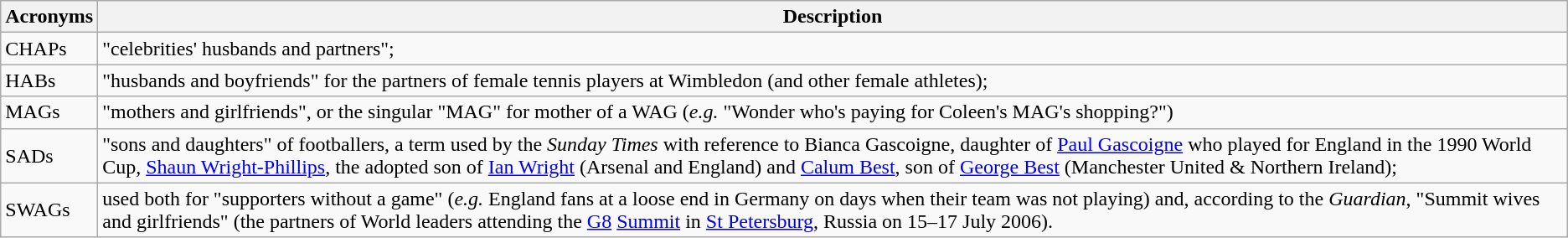<table class="wikitable">
<tr>
<th>Acronyms</th>
<th>Description</th>
</tr>
<tr>
<td>CHAPs</td>
<td>"celebrities' husbands and partners";</td>
</tr>
<tr>
<td>HABs</td>
<td>"husbands and boyfriends" for the partners of female tennis players at Wimbledon (and other female athletes);</td>
</tr>
<tr>
<td>MAGs</td>
<td>"mothers and girlfriends", or the singular "MAG" for mother of a WAG (<em>e.g.</em> "Wonder who's paying for Coleen's MAG's shopping?")</td>
</tr>
<tr>
<td>SADs</td>
<td>"sons and daughters" of footballers, a term used by the <em>Sunday Times</em> with reference to Bianca Gascoigne, daughter of <a href='#'>Paul Gascoigne</a> who played for England in the 1990 World Cup, <a href='#'>Shaun Wright-Phillips</a>, the adopted son of <a href='#'>Ian Wright</a> (Arsenal and England) and <a href='#'>Calum Best</a>, son of <a href='#'>George Best</a> (Manchester United & Northern Ireland);</td>
</tr>
<tr>
<td>SWAGs</td>
<td>used both for "supporters without a game" (<em>e.g.</em> England fans at a loose end in Germany on days when their team was not playing) and, according to the <em>Guardian</em>, "Summit wives and girlfriends" (the partners of World leaders attending the <a href='#'>G8</a> <a href='#'>Summit</a> in <a href='#'>St Petersburg</a>, Russia on 15–17 July 2006).</td>
</tr>
</table>
